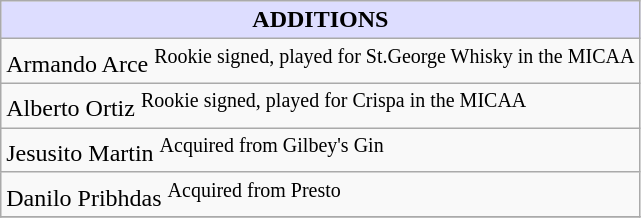<table class="wikitable" border="1">
<tr>
<th style="background:#DDDDFF;"><strong>ADDITIONS</strong></th>
</tr>
<tr>
<td>Armando Arce <sup>Rookie signed, played for St.George Whisky in the MICAA</sup></td>
</tr>
<tr>
<td>Alberto Ortiz <sup>Rookie signed, played for Crispa in the MICAA</sup></td>
</tr>
<tr>
<td>Jesusito Martin <sup>Acquired from Gilbey's Gin</sup></td>
</tr>
<tr>
<td>Danilo Pribhdas <sup>Acquired from Presto</sup></td>
</tr>
<tr>
</tr>
</table>
